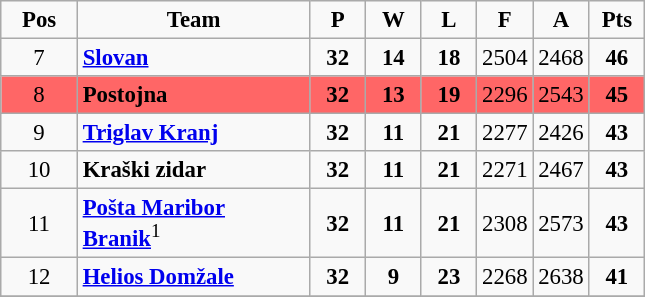<table class="wikitable sortable" style="text-align: center; font-size:95%">
<tr>
<td width="44"><strong>Pos</strong></td>
<td width="148"><strong>Team</strong></td>
<td width="30"><strong>P</strong></td>
<td width="30"><strong>W</strong></td>
<td width="30"><strong>L</strong></td>
<td width="30"><strong>F</strong></td>
<td width="30"><strong>A</strong></td>
<td width="30"><strong>Pts</strong></td>
</tr>
<tr>
<td>7</td>
<td align="left"><strong><a href='#'>Slovan</a></strong></td>
<td><strong>32</strong></td>
<td><strong>14</strong></td>
<td><strong>18</strong></td>
<td>2504</td>
<td>2468</td>
<td><strong>46</strong></td>
</tr>
<tr bgcolor="#ff6666">
<td>8</td>
<td align="left"><strong>Postojna</strong></td>
<td><strong>32</strong></td>
<td><strong>13</strong></td>
<td><strong>19</strong></td>
<td>2296</td>
<td>2543</td>
<td><strong>45</strong></td>
</tr>
<tr>
<td>9</td>
<td align="left"><strong><a href='#'>Triglav Kranj</a></strong></td>
<td><strong>32</strong></td>
<td><strong>11</strong></td>
<td><strong>21</strong></td>
<td>2277</td>
<td>2426</td>
<td><strong>43</strong></td>
</tr>
<tr>
<td>10</td>
<td align="left"><strong>Kraški zidar</strong></td>
<td><strong>32</strong></td>
<td><strong>11</strong></td>
<td><strong>21</strong></td>
<td>2271</td>
<td>2467</td>
<td><strong>43</strong></td>
</tr>
<tr>
<td>11</td>
<td align="left"><strong><a href='#'>Pošta Maribor Branik</a></strong><sup>1</sup></td>
<td><strong>32</strong></td>
<td><strong>11</strong></td>
<td><strong>21</strong></td>
<td>2308</td>
<td>2573</td>
<td><strong>43</strong></td>
</tr>
<tr>
<td>12</td>
<td align="left"><strong><a href='#'>Helios Domžale</a></strong></td>
<td><strong>32</strong></td>
<td><strong>9</strong></td>
<td><strong>23</strong></td>
<td>2268</td>
<td>2638</td>
<td><strong>41</strong></td>
</tr>
<tr>
</tr>
</table>
